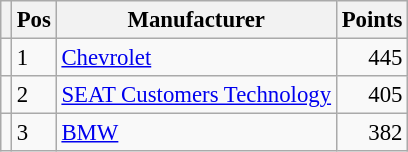<table class="wikitable" style="font-size: 95%;">
<tr>
<th></th>
<th>Pos</th>
<th>Manufacturer</th>
<th>Points</th>
</tr>
<tr>
<td align="left"></td>
<td>1</td>
<td> <a href='#'>Chevrolet</a></td>
<td align="right">445</td>
</tr>
<tr>
<td align="left"></td>
<td>2</td>
<td> <a href='#'>SEAT Customers Technology</a></td>
<td align="right">405</td>
</tr>
<tr>
<td align="left"></td>
<td>3</td>
<td> <a href='#'>BMW</a></td>
<td align="right">382</td>
</tr>
</table>
